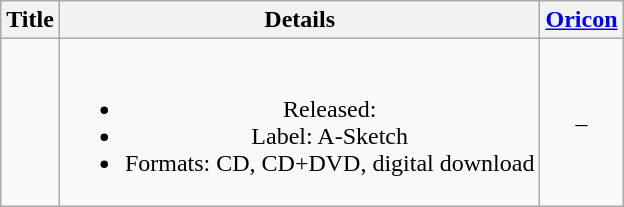<table class="wikitable " style="text-align:center;">
<tr>
<th>Title</th>
<th>Details</th>
<th><a href='#'>Oricon</a></th>
</tr>
<tr>
<td></td>
<td><br><ul><li>Released: </li><li>Label: A-Sketch</li><li>Formats: CD, CD+DVD, digital download</li></ul></td>
<td>–</td>
</tr>
</table>
